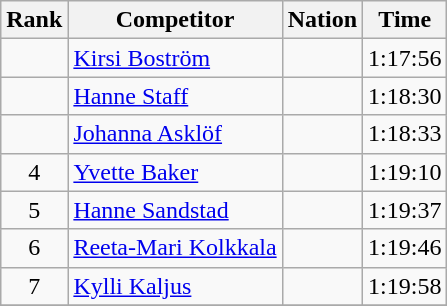<table class="wikitable sortable" style="text-align:left">
<tr>
<th data-sort-type="number">Rank</th>
<th class="unsortable">Competitor</th>
<th>Nation</th>
<th>Time</th>
</tr>
<tr>
<td style="text-align:center"></td>
<td><a href='#'>Kirsi Boström</a></td>
<td></td>
<td style="text-align:right">1:17:56</td>
</tr>
<tr>
<td style="text-align:center"></td>
<td><a href='#'>Hanne Staff</a></td>
<td></td>
<td style="text-align:right">1:18:30</td>
</tr>
<tr>
<td style="text-align:center"></td>
<td><a href='#'>Johanna Asklöf</a></td>
<td></td>
<td style="text-align:right">1:18:33</td>
</tr>
<tr>
<td style="text-align:center">4</td>
<td><a href='#'>Yvette Baker</a></td>
<td></td>
<td style="text-align:right">1:19:10</td>
</tr>
<tr>
<td style="text-align:center">5</td>
<td><a href='#'>Hanne Sandstad</a></td>
<td></td>
<td style="text-align:right">1:19:37</td>
</tr>
<tr>
<td style="text-align:center">6</td>
<td><a href='#'>Reeta-Mari Kolkkala</a></td>
<td></td>
<td style="text-align:right">1:19:46</td>
</tr>
<tr>
<td style="text-align:center">7</td>
<td><a href='#'>Kylli Kaljus</a></td>
<td></td>
<td style="text-align:right">1:19:58</td>
</tr>
<tr>
</tr>
</table>
